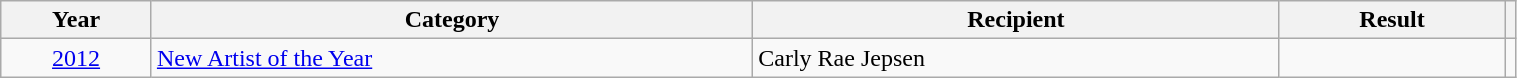<table width="80%" class="wikitable">
<tr>
<th style="width:10%;">Year</th>
<th style="width:40%;">Category</th>
<th style="width:35%;">Recipient</th>
<th style="width:15%;">Result</th>
<th></th>
</tr>
<tr>
<td align="center"><a href='#'>2012</a></td>
<td><a href='#'>New Artist of the Year</a></td>
<td>Carly Rae Jepsen</td>
<td></td>
<td style="text-align:center;"></td>
</tr>
</table>
